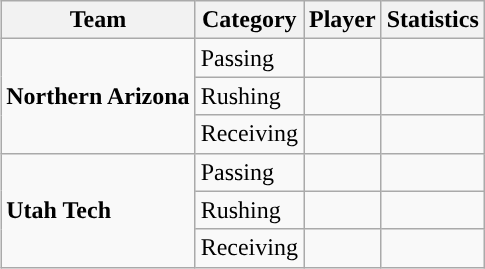<table class="wikitable" style="float: right;">
<tr>
<th>Team</th>
<th>Category</th>
<th>Player</th>
<th>Statistics</th>
</tr>
<tr>
<td rowspan=3><strong>Northern Arizona</strong></td>
<td>Passing</td>
<td></td>
<td></td>
</tr>
<tr>
<td>Rushing</td>
<td></td>
<td></td>
</tr>
<tr>
<td>Receiving</td>
<td></td>
<td></td>
</tr>
<tr>
<td rowspan=3><strong>Utah Tech</strong></td>
<td>Passing</td>
<td></td>
<td></td>
</tr>
<tr>
<td>Rushing</td>
<td></td>
<td></td>
</tr>
<tr>
<td>Receiving</td>
<td></td>
<td></td>
</tr>
</table>
